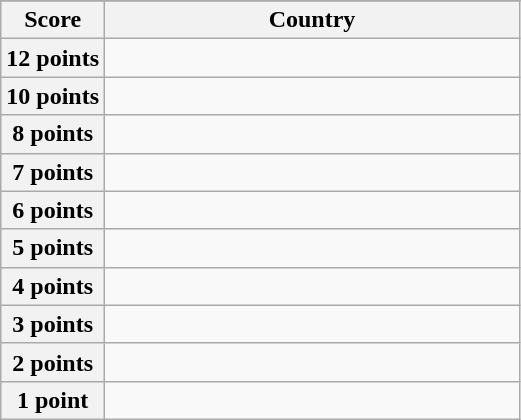<table class="wikitable">
<tr>
</tr>
<tr>
<th scope="col" width="20%">Score</th>
<th scope="col">Country</th>
</tr>
<tr>
<th scope="row">12 points</th>
<td></td>
</tr>
<tr>
<th scope="row">10 points</th>
<td></td>
</tr>
<tr>
<th scope="row">8 points</th>
<td></td>
</tr>
<tr>
<th scope="row">7 points</th>
<td></td>
</tr>
<tr>
<th scope="row">6 points</th>
<td></td>
</tr>
<tr>
<th scope="row">5 points</th>
<td></td>
</tr>
<tr>
<th scope="row">4 points</th>
<td></td>
</tr>
<tr>
<th scope="row">3 points</th>
<td></td>
</tr>
<tr>
<th scope="row">2 points</th>
<td></td>
</tr>
<tr>
<th scope="row">1 point</th>
<td></td>
</tr>
</table>
